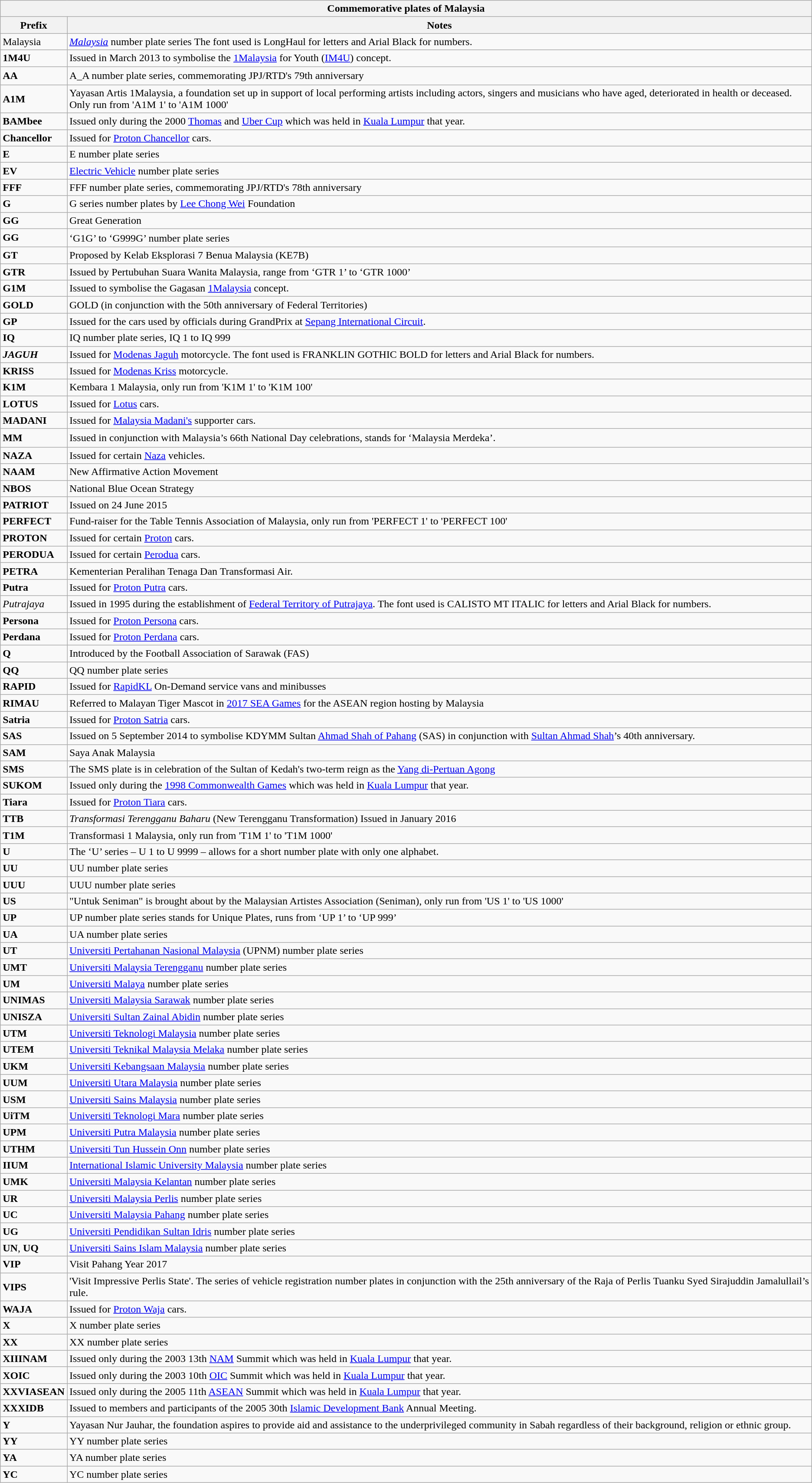<table class="wikitable">
<tr>
<th align="center" colspan="2">Commemorative plates of Malaysia</th>
</tr>
<tr>
<th>Prefix</th>
<th>Notes</th>
</tr>
<tr>
<td><span>Malaysia</span></td>
<td><em><a href='#'>Malaysia</a></em> number plate series  The font used is LongHaul for letters and Arial Black for numbers.</td>
</tr>
<tr>
<td><strong>1M4U</strong></td>
<td>Issued in March 2013 to symbolise the <a href='#'>1Malaysia</a> for Youth (<a href='#'>IM4U</a>) concept.</td>
</tr>
<tr>
<td><strong>AㅤㅤA</strong></td>
<td>A_A number plate series, commemorating JPJ/RTD's 79th anniversary</td>
</tr>
<tr>
<td><strong>A1M</strong></td>
<td>Yayasan Artis 1Malaysia, a foundation set up in support of local performing artists including actors, singers and musicians who have aged, deteriorated in health or deceased. Only run from 'A1M 1' to 'A1M 1000' </td>
</tr>
<tr>
<td><strong>BAMbee</strong></td>
<td>Issued only during the 2000 <a href='#'>Thomas</a> and <a href='#'>Uber Cup</a> which was held in <a href='#'>Kuala Lumpur</a> that year.</td>
</tr>
<tr>
<td><strong>Chancellor</strong></td>
<td>Issued for <a href='#'>Proton Chancellor</a> cars.</td>
</tr>
<tr>
<td><strong>E</strong></td>
<td>E number plate series </td>
</tr>
<tr>
<td><strong>EV</strong></td>
<td><a href='#'>Electric Vehicle</a> number plate series</td>
</tr>
<tr>
<td><strong>FFF</strong></td>
<td>FFF number plate series, commemorating JPJ/RTD's 78th anniversary</td>
</tr>
<tr>
<td><strong>G</strong></td>
<td>G series number plates by <a href='#'>Lee Chong Wei</a> Foundation </td>
</tr>
<tr>
<td><strong>GG</strong></td>
<td>Great Generation </td>
</tr>
<tr>
<td><strong>GㅤㅤG</strong></td>
<td>‘G1G’ to ‘G999G’ number plate series </td>
</tr>
<tr>
<td><strong>GT</strong></td>
<td>Proposed by Kelab Eksplorasi 7 Benua Malaysia (KE7B)</td>
</tr>
<tr>
<td><strong>GTR</strong></td>
<td>Issued by Pertubuhan Suara Wanita Malaysia, range from ‘GTR 1’ to ‘GTR 1000’ </td>
</tr>
<tr>
<td><strong>G1M</strong></td>
<td>Issued to symbolise the Gagasan <a href='#'>1Malaysia</a> concept.</td>
</tr>
<tr>
<td><strong>GOLD</strong></td>
<td>GOLD (in conjunction with the 50th anniversary of Federal Territories) </td>
</tr>
<tr>
<td><strong>GP</strong></td>
<td>Issued for the cars used by officials during GrandPrix at <a href='#'>Sepang International Circuit</a>.</td>
</tr>
<tr>
<td><strong>IQ</strong></td>
<td>IQ number plate series, IQ 1 to IQ 999 </td>
</tr>
<tr>
<td><span><strong><em>JAGUH</em></strong></span></td>
<td>Issued for <a href='#'>Modenas Jaguh</a> motorcycle. The font used is FRANKLIN GOTHIC BOLD for letters and Arial Black for numbers.</td>
</tr>
<tr>
<td><strong>KRISS</strong></td>
<td>Issued for <a href='#'>Modenas Kriss</a> motorcycle.</td>
</tr>
<tr>
<td><strong>K1M</strong></td>
<td>Kembara 1 Malaysia, only run from 'K1M 1' to 'K1M 100' </td>
</tr>
<tr>
<td><strong>LOTUS</strong></td>
<td>Issued for <a href='#'>Lotus</a> cars.</td>
</tr>
<tr>
<td><strong>MADANI</strong></td>
<td>Issued for <a href='#'>Malaysia Madani's</a> supporter cars.</td>
</tr>
<tr>
<td><strong>MㅤㅤM</strong></td>
<td>Issued in conjunction with Malaysia’s 66th National Day celebrations, stands for ‘Malaysia Merdeka’.</td>
</tr>
<tr>
<td><strong>NAZA</strong></td>
<td>Issued for certain <a href='#'>Naza</a> vehicles.</td>
</tr>
<tr>
<td><strong>NAAM</strong></td>
<td>New Affirmative Action Movement</td>
</tr>
<tr>
<td><strong>NBOS</strong></td>
<td>National Blue Ocean Strategy </td>
</tr>
<tr>
<td><strong>PATRIOT</strong></td>
<td>Issued on 24 June 2015</td>
</tr>
<tr>
<td><strong>PERFECT</strong></td>
<td>Fund-raiser for the Table Tennis Association of Malaysia, only run from 'PERFECT 1' to 'PERFECT 100'</td>
</tr>
<tr>
<td><strong>PROTON</strong></td>
<td>Issued for certain <a href='#'>Proton</a> cars.</td>
</tr>
<tr>
<td><strong>PERODUA</strong></td>
<td>Issued for certain <a href='#'>Perodua</a> cars.</td>
</tr>
<tr>
<td><strong>PETRA</strong></td>
<td>Kementerian Peralihan Tenaga Dan Transformasi Air.</td>
</tr>
<tr>
<td><strong>Putra</strong></td>
<td>Issued for <a href='#'>Proton Putra</a> cars.</td>
</tr>
<tr>
<td><span><em>Putrajaya</em></span></td>
<td>Issued in 1995 during the establishment of <a href='#'>Federal Territory of Putrajaya</a>. The font used is CALISTO MT ITALIC for letters and Arial Black for numbers.</td>
</tr>
<tr>
<td><strong>Persona</strong></td>
<td>Issued for <a href='#'>Proton Persona</a> cars.</td>
</tr>
<tr>
<td><strong>Perdana</strong></td>
<td>Issued for <a href='#'>Proton Perdana</a> cars.</td>
</tr>
<tr>
<td><strong>Q</strong></td>
<td>Introduced by the Football Association of Sarawak (FAS) </td>
</tr>
<tr>
<td><strong>QQ</strong></td>
<td>QQ number plate series</td>
</tr>
<tr>
<td><strong>RAPID</strong></td>
<td>Issued for <a href='#'>RapidKL</a> On-Demand service vans and minibusses </td>
</tr>
<tr>
<td><strong>RIMAU</strong></td>
<td>Referred to Malayan Tiger Mascot in <a href='#'>2017 SEA Games</a> for the ASEAN region hosting by Malaysia</td>
</tr>
<tr>
<td><strong>Satria</strong></td>
<td>Issued for <a href='#'>Proton Satria</a> cars.</td>
</tr>
<tr>
<td><strong>SAS</strong></td>
<td>Issued on 5 September 2014 to symbolise KDYMM Sultan <a href='#'>Ahmad Shah of Pahang</a> (SAS) in conjunction with <a href='#'>Sultan Ahmad Shah</a>’s 40th anniversary.</td>
</tr>
<tr>
<td><strong>SAM</strong></td>
<td>Saya Anak Malaysia </td>
</tr>
<tr>
<td><strong>SMS</strong></td>
<td>The SMS plate is in celebration of the Sultan of Kedah's two-term reign as the <a href='#'>Yang di-Pertuan Agong</a></td>
</tr>
<tr>
<td><strong>SUKOM</strong></td>
<td>Issued only during the <a href='#'>1998 Commonwealth Games</a> which was held in <a href='#'>Kuala Lumpur</a> that year.</td>
</tr>
<tr>
<td><strong>Tiara</strong></td>
<td>Issued for <a href='#'>Proton Tiara</a> cars.</td>
</tr>
<tr>
<td><strong>TTB</strong></td>
<td><em>Transformasi Terengganu Baharu</em> (New Terengganu Transformation) Issued in January 2016</td>
</tr>
<tr>
<td><strong>T1M</strong></td>
<td>Transformasi 1 Malaysia, only run from 'T1M 1' to 'T1M 1000' </td>
</tr>
<tr>
<td><strong>U</strong></td>
<td>The ‘U’ series – U 1 to U 9999 – allows for a short number plate with only one alphabet.</td>
</tr>
<tr>
<td><strong>UU</strong></td>
<td>UU number plate series </td>
</tr>
<tr>
<td><strong>UUU</strong></td>
<td>UUU number plate series </td>
</tr>
<tr>
<td><strong>US</strong></td>
<td>"Untuk Seniman" is brought about by the Malaysian Artistes Association (Seniman), only run from 'US 1' to 'US 1000'</td>
</tr>
<tr>
<td><strong>UP</strong></td>
<td>UP number plate series stands for Unique Plates, runs from ‘UP 1’ to ‘UP 999’ </td>
</tr>
<tr>
<td><strong>UA</strong></td>
<td>UA number plate series </td>
</tr>
<tr>
<td><strong>UT</strong></td>
<td><a href='#'>Universiti Pertahanan Nasional Malaysia</a> (UPNM) number plate series</td>
</tr>
<tr>
<td><strong>UMT</strong></td>
<td><a href='#'>Universiti Malaysia Terengganu</a> number plate series</td>
</tr>
<tr>
<td><strong>UM</strong></td>
<td><a href='#'>Universiti Malaya</a> number plate series</td>
</tr>
<tr>
<td><strong>UNIMAS</strong></td>
<td><a href='#'>Universiti Malaysia Sarawak</a> number plate series</td>
</tr>
<tr>
<td><strong>UNISZA</strong></td>
<td><a href='#'>Universiti Sultan Zainal Abidin</a> number plate series</td>
</tr>
<tr>
<td><strong>UTM</strong></td>
<td><a href='#'>Universiti Teknologi Malaysia</a> number plate series </td>
</tr>
<tr>
<td><strong>UTEM</strong></td>
<td><a href='#'>Universiti Teknikal Malaysia Melaka</a> number plate series</td>
</tr>
<tr>
<td><strong>UKM</strong></td>
<td><a href='#'>Universiti Kebangsaan Malaysia</a> number plate series </td>
</tr>
<tr>
<td><strong>UUM</strong></td>
<td><a href='#'>Universiti Utara Malaysia</a> number plate series </td>
</tr>
<tr>
<td><strong>USM</strong></td>
<td><a href='#'>Universiti Sains Malaysia</a> number plate series </td>
</tr>
<tr>
<td><strong>UiTM</strong></td>
<td><a href='#'>Universiti Teknologi Mara</a> number plate series</td>
</tr>
<tr>
<td><strong>UPM</strong></td>
<td><a href='#'>Universiti Putra Malaysia</a> number plate series</td>
</tr>
<tr>
<td><strong>UTHM</strong></td>
<td><a href='#'>Universiti Tun Hussein Onn</a> number plate series</td>
</tr>
<tr>
<td><strong>IIUM</strong></td>
<td><a href='#'>International Islamic University Malaysia</a> number plate series</td>
</tr>
<tr>
<td><strong>UMK</strong></td>
<td><a href='#'>Universiti Malaysia Kelantan</a> number plate series</td>
</tr>
<tr>
<td><strong>UR</strong></td>
<td><a href='#'>Universiti Malaysia Perlis</a> number plate series </td>
</tr>
<tr>
<td><strong>UC</strong></td>
<td><a href='#'>Universiti Malaysia Pahang</a> number plate series </td>
</tr>
<tr>
<td><strong>UG</strong></td>
<td><a href='#'>Universiti Pendidikan Sultan Idris</a> number plate series</td>
</tr>
<tr>
<td><strong>UN</strong>, <strong>UQ</strong></td>
<td><a href='#'>Universiti Sains Islam Malaysia</a> number plate series</td>
</tr>
<tr>
<td><strong>VIP</strong></td>
<td>Visit Pahang Year 2017</td>
</tr>
<tr>
<td><strong>VIPS</strong></td>
<td>'Visit Impressive Perlis State'. The series of vehicle registration number plates in conjunction with the 25th anniversary of the Raja of Perlis Tuanku Syed Sirajuddin Jamalullail’s rule.</td>
</tr>
<tr>
<td><strong>WAJA</strong></td>
<td>Issued for <a href='#'>Proton Waja</a> cars.</td>
</tr>
<tr>
<td><strong>X</strong></td>
<td>X number plate series </td>
</tr>
<tr>
<td><strong>XX</strong></td>
<td>XX number plate series </td>
</tr>
<tr>
<td><strong>XIIINAM</strong></td>
<td>Issued only during the 2003 13th <a href='#'>NAM</a> Summit which was held in <a href='#'>Kuala Lumpur</a> that year.</td>
</tr>
<tr>
<td><strong>XOIC</strong></td>
<td>Issued only during the 2003 10th <a href='#'>OIC</a> Summit which was held in <a href='#'>Kuala Lumpur</a> that year.</td>
</tr>
<tr>
<td><strong>XXVIASEAN</strong></td>
<td>Issued only during the 2005 11th <a href='#'>ASEAN</a> Summit which was held in <a href='#'>Kuala Lumpur</a> that year.</td>
</tr>
<tr>
<td><strong>XXXIDB</strong></td>
<td>Issued to members and participants of the 2005 30th <a href='#'>Islamic Development Bank</a> Annual Meeting.</td>
</tr>
<tr>
<td><strong>Y</strong></td>
<td>Yayasan Nur Jauhar, the foundation aspires to provide aid and assistance to the underprivileged community in Sabah regardless of their background, religion or ethnic group.</td>
</tr>
<tr>
<td><strong>YY</strong></td>
<td>YY number plate series </td>
</tr>
<tr>
<td><strong>YA</strong></td>
<td>YA number plate series </td>
</tr>
<tr>
<td><strong>YC</strong></td>
<td>YC number plate series</td>
</tr>
</table>
